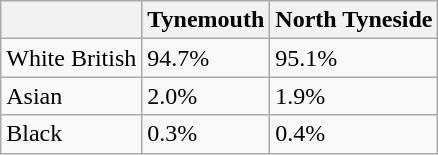<table class="wikitable">
<tr>
<th></th>
<th>Tynemouth</th>
<th>North Tyneside</th>
</tr>
<tr>
<td>White British</td>
<td>94.7%</td>
<td>95.1%</td>
</tr>
<tr>
<td>Asian</td>
<td>2.0%</td>
<td>1.9%</td>
</tr>
<tr>
<td>Black</td>
<td>0.3%</td>
<td>0.4%</td>
</tr>
</table>
